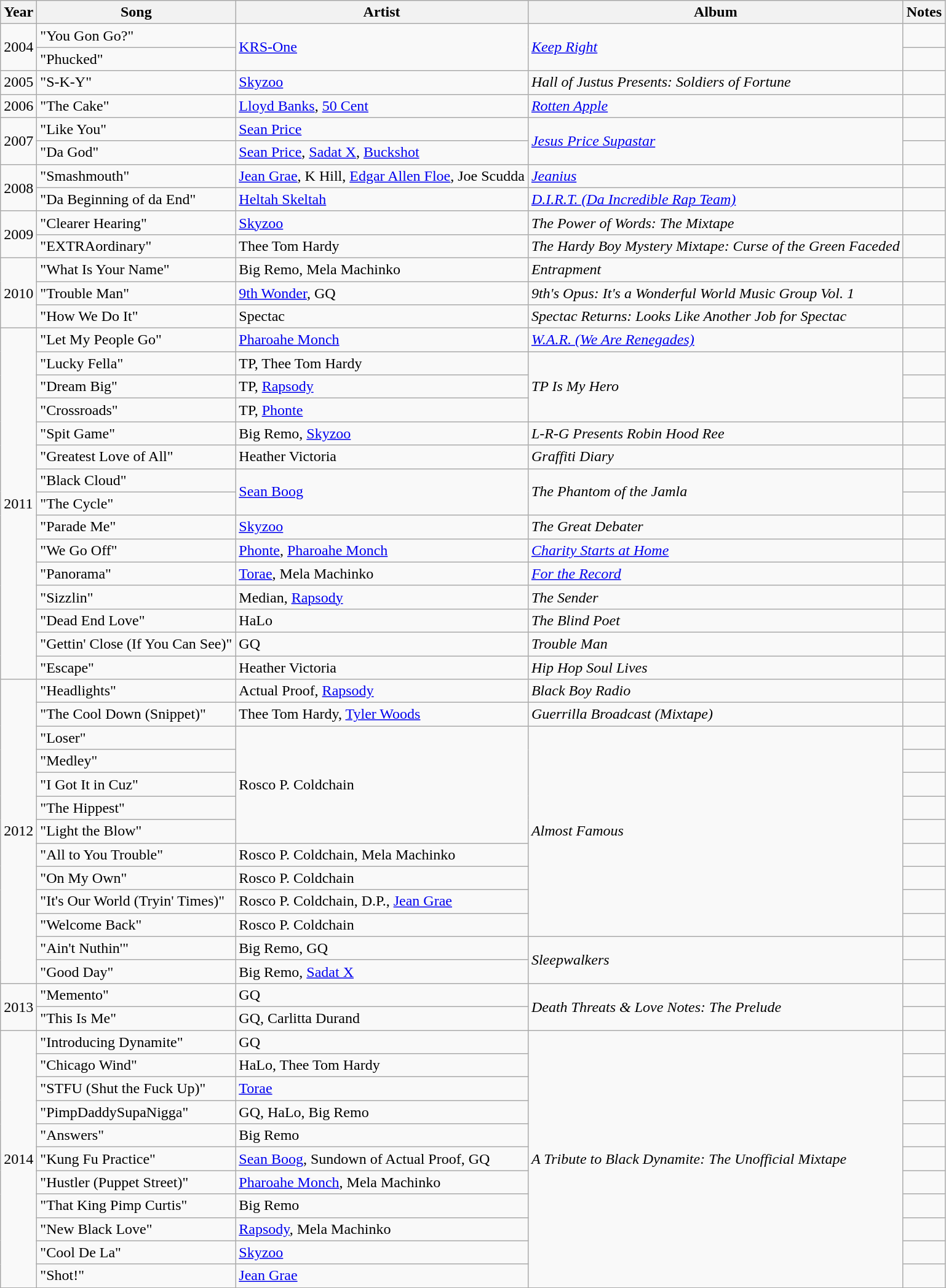<table class="wikitable plainrowheaders sortable">
<tr>
<th>Year</th>
<th>Song</th>
<th>Artist</th>
<th>Album</th>
<th>Notes</th>
</tr>
<tr>
<td rowspan="2">2004</td>
<td>"You Gon Go?"</td>
<td rowspan="2"><a href='#'>KRS-One</a></td>
<td rowspan="2"><em><a href='#'>Keep Right</a></em></td>
<td></td>
</tr>
<tr>
<td>"Phucked"</td>
<td></td>
</tr>
<tr>
<td>2005</td>
<td>"S-K-Y"</td>
<td><a href='#'>Skyzoo</a></td>
<td><em>Hall of Justus Presents: Soldiers of Fortune</em></td>
<td></td>
</tr>
<tr>
<td>2006</td>
<td>"The Cake"</td>
<td><a href='#'>Lloyd Banks</a>, <a href='#'>50 Cent</a></td>
<td><em><a href='#'>Rotten Apple</a></em></td>
<td></td>
</tr>
<tr>
<td rowspan="2">2007</td>
<td>"Like You"</td>
<td><a href='#'>Sean Price</a></td>
<td rowspan="2"><em><a href='#'>Jesus Price Supastar</a></em></td>
<td></td>
</tr>
<tr>
<td>"Da God"</td>
<td><a href='#'>Sean Price</a>, <a href='#'>Sadat X</a>, <a href='#'>Buckshot</a></td>
<td></td>
</tr>
<tr>
<td rowspan="2">2008</td>
<td>"Smashmouth"</td>
<td><a href='#'>Jean Grae</a>, K Hill, <a href='#'>Edgar Allen Floe</a>, Joe Scudda</td>
<td><em><a href='#'>Jeanius</a></em></td>
<td></td>
</tr>
<tr>
<td>"Da Beginning of da End"</td>
<td><a href='#'>Heltah Skeltah</a></td>
<td><em><a href='#'>D.I.R.T. (Da Incredible Rap Team)</a></em></td>
<td></td>
</tr>
<tr>
<td rowspan="2">2009</td>
<td>"Clearer Hearing"</td>
<td><a href='#'>Skyzoo</a></td>
<td><em>The Power of Words: The Mixtape</em></td>
<td></td>
</tr>
<tr>
<td>"EXTRAordinary"</td>
<td>Thee Tom Hardy</td>
<td><em>The Hardy Boy Mystery Mixtape: Curse of the Green Faceded</em></td>
<td></td>
</tr>
<tr>
<td rowspan="3">2010</td>
<td>"What Is Your Name"</td>
<td>Big Remo, Mela Machinko</td>
<td><em>Entrapment</em></td>
<td></td>
</tr>
<tr>
<td>"Trouble Man"</td>
<td><a href='#'>9th Wonder</a>, GQ</td>
<td><em>9th's Opus: It's a Wonderful World Music Group Vol. 1</em></td>
<td></td>
</tr>
<tr>
<td>"How We Do It"</td>
<td>Spectac</td>
<td><em>Spectac Returns: Looks Like Another Job for Spectac</em></td>
<td></td>
</tr>
<tr>
<td rowspan="15">2011</td>
<td>"Let My People Go"</td>
<td><a href='#'>Pharoahe Monch</a></td>
<td><em><a href='#'>W.A.R. (We Are Renegades)</a></em></td>
<td></td>
</tr>
<tr>
<td>"Lucky Fella"</td>
<td>TP, Thee Tom Hardy</td>
<td rowspan="3"><em>TP Is My Hero</em></td>
<td></td>
</tr>
<tr>
<td>"Dream Big"</td>
<td>TP, <a href='#'>Rapsody</a></td>
<td></td>
</tr>
<tr>
<td>"Crossroads"</td>
<td>TP, <a href='#'>Phonte</a></td>
<td></td>
</tr>
<tr>
<td>"Spit Game"</td>
<td>Big Remo, <a href='#'>Skyzoo</a></td>
<td><em>L-R-G Presents Robin Hood Ree</em></td>
<td></td>
</tr>
<tr>
<td>"Greatest Love of All"</td>
<td>Heather Victoria</td>
<td><em>Graffiti Diary</em></td>
<td></td>
</tr>
<tr>
<td>"Black Cloud"</td>
<td rowspan="2"><a href='#'>Sean Boog</a></td>
<td rowspan="2"><em>The Phantom of the Jamla</em></td>
<td></td>
</tr>
<tr>
<td>"The Cycle"</td>
<td></td>
</tr>
<tr>
<td>"Parade Me"</td>
<td><a href='#'>Skyzoo</a></td>
<td><em>The Great Debater</em></td>
<td></td>
</tr>
<tr>
<td>"We Go Off"</td>
<td><a href='#'>Phonte</a>, <a href='#'>Pharoahe Monch</a></td>
<td><em><a href='#'>Charity Starts at Home</a></em></td>
<td></td>
</tr>
<tr>
<td>"Panorama"</td>
<td><a href='#'>Torae</a>, Mela Machinko</td>
<td><em><a href='#'>For the Record</a></em></td>
<td></td>
</tr>
<tr>
<td>"Sizzlin"</td>
<td>Median, <a href='#'>Rapsody</a></td>
<td><em>The Sender</em></td>
<td></td>
</tr>
<tr>
<td>"Dead End Love"</td>
<td>HaLo</td>
<td><em>The Blind Poet</em></td>
<td></td>
</tr>
<tr>
<td>"Gettin' Close (If You Can See)"</td>
<td>GQ</td>
<td><em>Trouble Man</em></td>
<td></td>
</tr>
<tr>
<td>"Escape"</td>
<td>Heather Victoria</td>
<td><em>Hip Hop Soul Lives</em></td>
<td></td>
</tr>
<tr>
<td rowspan="13">2012</td>
<td>"Headlights"</td>
<td>Actual Proof, <a href='#'>Rapsody</a></td>
<td><em>Black Boy Radio</em></td>
<td></td>
</tr>
<tr>
<td>"The Cool Down (Snippet)"</td>
<td>Thee Tom Hardy, <a href='#'>Tyler Woods</a></td>
<td><em>Guerrilla Broadcast (Mixtape)</em></td>
<td></td>
</tr>
<tr>
<td>"Loser"</td>
<td rowspan="5">Rosco P. Coldchain</td>
<td rowspan="9"><em>Almost Famous</em></td>
<td></td>
</tr>
<tr>
<td>"Medley"</td>
<td></td>
</tr>
<tr>
<td>"I Got It in Cuz"</td>
<td></td>
</tr>
<tr>
<td>"The Hippest"</td>
<td></td>
</tr>
<tr>
<td>"Light the Blow"</td>
<td></td>
</tr>
<tr>
<td>"All to You Trouble"</td>
<td>Rosco P. Coldchain, Mela Machinko</td>
<td></td>
</tr>
<tr>
<td>"On My Own"</td>
<td>Rosco P. Coldchain</td>
<td></td>
</tr>
<tr>
<td>"It's Our World (Tryin' Times)"</td>
<td>Rosco P. Coldchain, D.P., <a href='#'>Jean Grae</a></td>
<td></td>
</tr>
<tr>
<td>"Welcome Back"</td>
<td>Rosco P. Coldchain</td>
<td></td>
</tr>
<tr>
<td>"Ain't Nuthin'"</td>
<td>Big Remo, GQ</td>
<td rowspan="2"><em>Sleepwalkers</em></td>
<td></td>
</tr>
<tr>
<td>"Good Day"</td>
<td>Big Remo, <a href='#'>Sadat X</a></td>
<td></td>
</tr>
<tr>
<td rowspan="2">2013</td>
<td>"Memento"</td>
<td>GQ</td>
<td rowspan="2"><em>Death Threats & Love Notes: The Prelude</em></td>
<td></td>
</tr>
<tr>
<td>"This Is Me"</td>
<td>GQ, Carlitta Durand</td>
<td></td>
</tr>
<tr>
<td rowspan="11">2014</td>
<td>"Introducing Dynamite"</td>
<td>GQ</td>
<td rowspan="11"><em>A Tribute to Black Dynamite: The Unofficial Mixtape</em></td>
<td></td>
</tr>
<tr>
<td>"Chicago Wind"</td>
<td>HaLo, Thee Tom Hardy</td>
<td></td>
</tr>
<tr>
<td>"STFU (Shut the Fuck Up)"</td>
<td><a href='#'>Torae</a></td>
<td></td>
</tr>
<tr>
<td>"PimpDaddySupaNigga"</td>
<td>GQ, HaLo, Big Remo</td>
<td></td>
</tr>
<tr>
<td>"Answers"</td>
<td>Big Remo</td>
<td></td>
</tr>
<tr>
<td>"Kung Fu Practice"</td>
<td><a href='#'>Sean Boog</a>, Sundown of Actual Proof, GQ</td>
<td></td>
</tr>
<tr>
<td>"Hustler (Puppet Street)"</td>
<td><a href='#'>Pharoahe Monch</a>, Mela Machinko</td>
<td></td>
</tr>
<tr>
<td>"That King Pimp Curtis"</td>
<td>Big Remo</td>
<td></td>
</tr>
<tr>
<td>"New Black Love"</td>
<td><a href='#'>Rapsody</a>, Mela Machinko</td>
<td></td>
</tr>
<tr>
<td>"Cool De La"</td>
<td><a href='#'>Skyzoo</a></td>
<td></td>
</tr>
<tr>
<td>"Shot!"</td>
<td><a href='#'>Jean Grae</a></td>
<td></td>
</tr>
<tr>
</tr>
</table>
